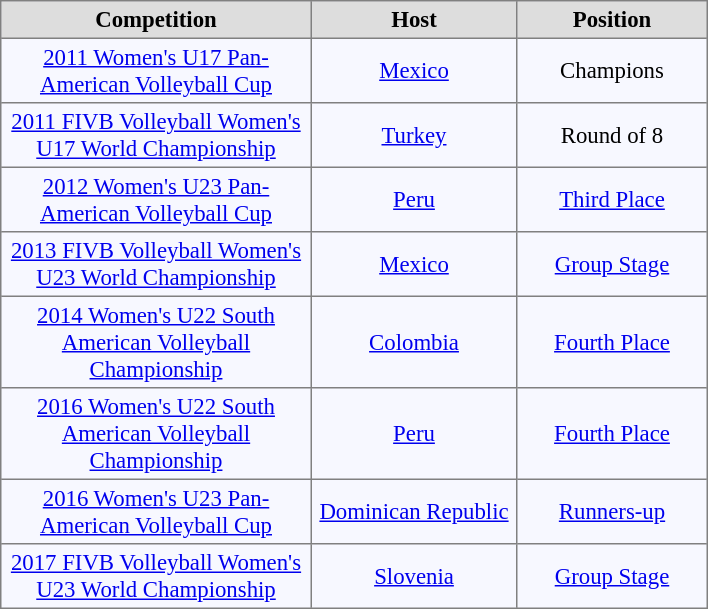<table align="center" bgcolor="#f7f8ff" cellpadding="3" cellspacing="0" border="1" style="font-size: 95%; border: gray solid 1px; border-collapse: collapse;">
<tr align="center" style="color:black;" bgcolor="#dddddd">
<th width="200">Competition</th>
<th width="130">Host</th>
<th width="120">Position</th>
</tr>
<tr align=center>
<td><a href='#'>2011 Women's U17 Pan-American Volleyball Cup</a></td>
<td><a href='#'>Mexico</a></td>
<td>Champions</td>
</tr>
<tr align=center>
<td><a href='#'>2011 FIVB Volleyball Women's U17 World Championship</a></td>
<td><a href='#'>Turkey</a></td>
<td>Round of 8</td>
</tr>
<tr align=center>
<td><a href='#'>2012 Women's U23 Pan-American Volleyball Cup</a></td>
<td><a href='#'>Peru</a></td>
<td><a href='#'>Third Place</a></td>
</tr>
<tr align=center>
<td><a href='#'>2013 FIVB Volleyball Women's U23 World Championship</a></td>
<td><a href='#'>Mexico</a></td>
<td><a href='#'>Group Stage</a></td>
</tr>
<tr align=center>
<td><a href='#'>2014 Women's U22 South American Volleyball Championship</a></td>
<td><a href='#'>Colombia</a></td>
<td><a href='#'>Fourth Place</a></td>
</tr>
<tr align=center>
<td><a href='#'>2016 Women's U22 South American Volleyball Championship</a></td>
<td><a href='#'>Peru</a></td>
<td><a href='#'>Fourth Place</a></td>
</tr>
<tr align=center>
<td><a href='#'>2016 Women's U23 Pan-American Volleyball Cup</a></td>
<td><a href='#'>Dominican Republic</a></td>
<td><a href='#'>Runners-up</a></td>
</tr>
<tr align=center>
<td><a href='#'>2017 FIVB Volleyball Women's U23 World Championship</a></td>
<td><a href='#'>Slovenia</a></td>
<td><a href='#'>Group Stage</a></td>
</tr>
</table>
